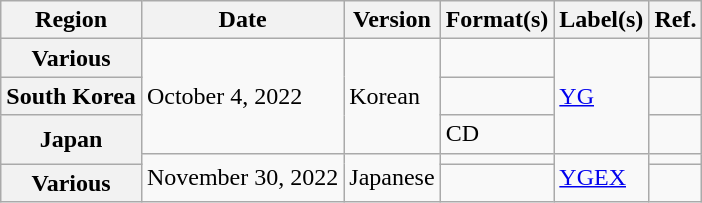<table class="wikitable plainrowheaders">
<tr>
<th scope="col">Region</th>
<th scope="col">Date</th>
<th scope="col">Version</th>
<th scope="col">Format(s)</th>
<th scope="col">Label(s)</th>
<th scope="col">Ref.</th>
</tr>
<tr>
<th scope="row">Various</th>
<td rowspan="3">October 4, 2022</td>
<td rowspan="3">Korean</td>
<td></td>
<td rowspan="3"><a href='#'>YG</a></td>
<td align="center"></td>
</tr>
<tr>
<th scope="row">South Korea</th>
<td></td>
<td align="center"></td>
</tr>
<tr>
<th rowspan="2" scope="row">Japan</th>
<td>CD</td>
<td align="center"></td>
</tr>
<tr>
<td rowspan="2">November 30, 2022</td>
<td rowspan="2">Japanese</td>
<td></td>
<td rowspan="2"><a href='#'>YGEX</a></td>
<td align="center"></td>
</tr>
<tr>
<th scope="row">Various</th>
<td></td>
<td align="center"></td>
</tr>
</table>
